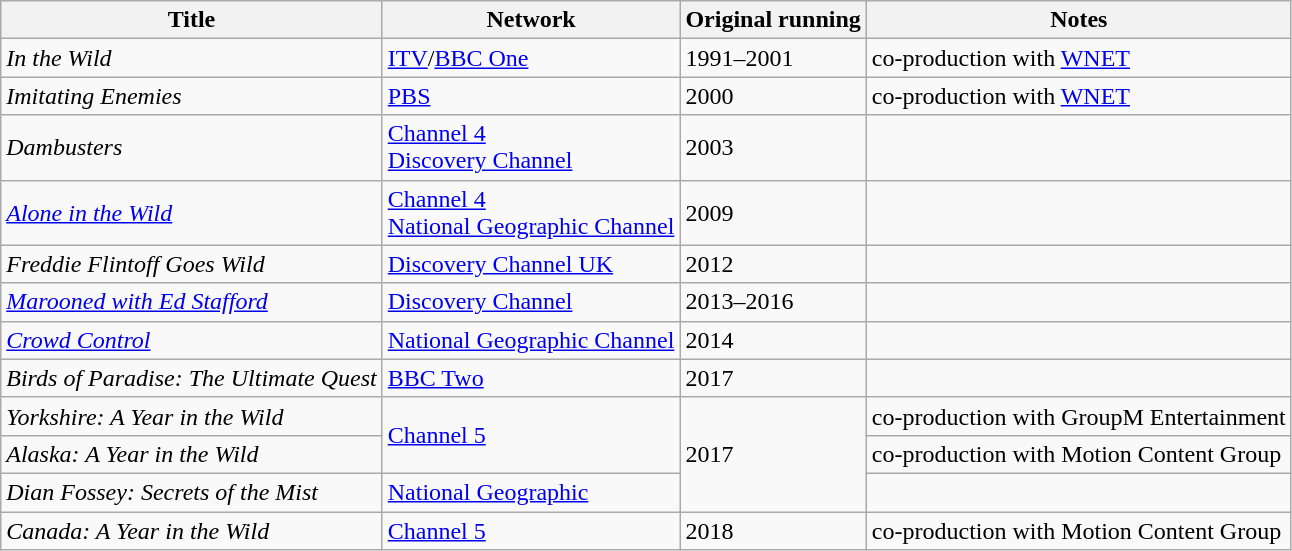<table class="wikitable sortable">
<tr>
<th>Title</th>
<th>Network</th>
<th>Original running</th>
<th>Notes</th>
</tr>
<tr>
<td><em>In the Wild</em></td>
<td><a href='#'>ITV</a>/<a href='#'>BBC One</a></td>
<td>1991–2001</td>
<td>co-production with <a href='#'>WNET</a></td>
</tr>
<tr>
<td><em>Imitating Enemies</em></td>
<td><a href='#'>PBS</a></td>
<td>2000</td>
<td>co-production with <a href='#'>WNET</a></td>
</tr>
<tr>
<td><em>Dambusters</em></td>
<td><a href='#'>Channel 4</a><br><a href='#'>Discovery Channel</a></td>
<td>2003</td>
<td></td>
</tr>
<tr>
<td><em><a href='#'>Alone in the Wild</a></em></td>
<td><a href='#'>Channel 4</a><br><a href='#'>National Geographic Channel</a></td>
<td>2009</td>
<td></td>
</tr>
<tr>
<td><em>Freddie Flintoff Goes Wild</em></td>
<td><a href='#'>Discovery Channel UK</a></td>
<td>2012</td>
<td></td>
</tr>
<tr>
<td><em><a href='#'>Marooned with Ed Stafford</a></em></td>
<td><a href='#'>Discovery Channel</a></td>
<td>2013–2016</td>
<td></td>
</tr>
<tr>
<td><em><a href='#'>Crowd Control</a></em></td>
<td><a href='#'>National Geographic Channel</a></td>
<td>2014</td>
<td></td>
</tr>
<tr>
<td><em>Birds of Paradise: The Ultimate Quest</em></td>
<td><a href='#'>BBC Two</a></td>
<td>2017</td>
<td></td>
</tr>
<tr>
<td><em>Yorkshire: A Year in the Wild</em></td>
<td rowspan="2"><a href='#'>Channel 5</a></td>
<td rowspan="3">2017</td>
<td>co-production with GroupM Entertainment</td>
</tr>
<tr>
<td><em>Alaska: A Year in the Wild</em></td>
<td>co-production with Motion Content Group</td>
</tr>
<tr>
<td><em>Dian Fossey: Secrets of the Mist</em></td>
<td><a href='#'>National Geographic</a></td>
<td></td>
</tr>
<tr>
<td><em>Canada: A Year in the Wild</em></td>
<td><a href='#'>Channel 5</a></td>
<td>2018</td>
<td>co-production with Motion Content Group</td>
</tr>
</table>
